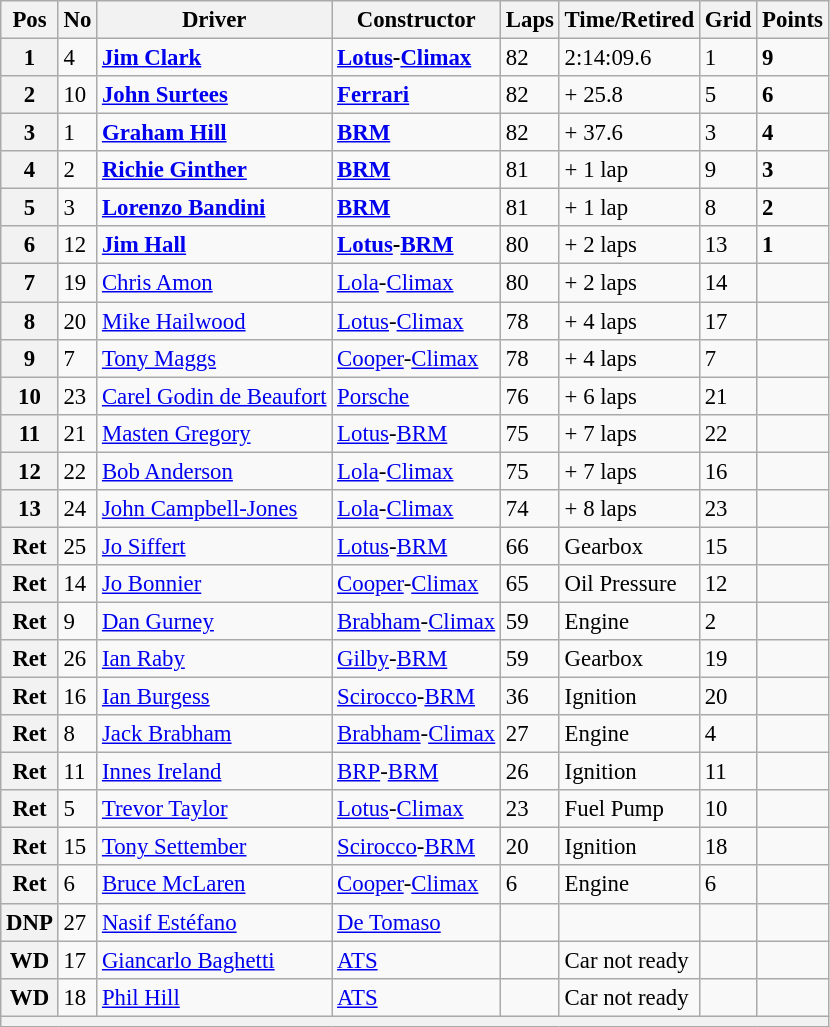<table class="wikitable" style="font-size: 95%">
<tr>
<th>Pos</th>
<th>No</th>
<th>Driver</th>
<th>Constructor</th>
<th>Laps</th>
<th>Time/Retired</th>
<th>Grid</th>
<th>Points</th>
</tr>
<tr>
<th>1</th>
<td>4</td>
<td> <strong><a href='#'>Jim Clark</a></strong></td>
<td><strong><a href='#'>Lotus</a>-<a href='#'>Climax</a></strong></td>
<td>82</td>
<td>2:14:09.6</td>
<td>1</td>
<td><strong>9</strong></td>
</tr>
<tr>
<th>2</th>
<td>10</td>
<td> <strong><a href='#'>John Surtees</a></strong></td>
<td><strong><a href='#'>Ferrari</a></strong></td>
<td>82</td>
<td>+ 25.8</td>
<td>5</td>
<td><strong>6</strong></td>
</tr>
<tr>
<th>3</th>
<td>1</td>
<td> <strong><a href='#'>Graham Hill</a></strong></td>
<td><strong><a href='#'>BRM</a></strong></td>
<td>82</td>
<td>+ 37.6</td>
<td>3</td>
<td><strong>4</strong></td>
</tr>
<tr>
<th>4</th>
<td>2</td>
<td> <strong><a href='#'>Richie Ginther</a></strong></td>
<td><strong><a href='#'>BRM</a></strong></td>
<td>81</td>
<td>+ 1 lap</td>
<td>9</td>
<td><strong>3</strong></td>
</tr>
<tr>
<th>5</th>
<td>3</td>
<td> <strong><a href='#'>Lorenzo Bandini</a></strong></td>
<td><strong><a href='#'>BRM</a></strong></td>
<td>81</td>
<td>+ 1 lap</td>
<td>8</td>
<td><strong>2</strong></td>
</tr>
<tr>
<th>6</th>
<td>12</td>
<td> <strong><a href='#'>Jim Hall</a></strong></td>
<td><strong><a href='#'>Lotus</a>-<a href='#'>BRM</a></strong></td>
<td>80</td>
<td>+ 2 laps</td>
<td>13</td>
<td><strong>1</strong></td>
</tr>
<tr>
<th>7</th>
<td>19</td>
<td> <a href='#'>Chris Amon</a></td>
<td><a href='#'>Lola</a>-<a href='#'>Climax</a></td>
<td>80</td>
<td>+ 2 laps</td>
<td>14</td>
<td></td>
</tr>
<tr>
<th>8</th>
<td>20</td>
<td> <a href='#'>Mike Hailwood</a></td>
<td><a href='#'>Lotus</a>-<a href='#'>Climax</a></td>
<td>78</td>
<td>+ 4 laps</td>
<td>17</td>
<td></td>
</tr>
<tr>
<th>9</th>
<td>7</td>
<td> <a href='#'>Tony Maggs</a></td>
<td><a href='#'>Cooper</a>-<a href='#'>Climax</a></td>
<td>78</td>
<td>+ 4 laps</td>
<td>7</td>
<td></td>
</tr>
<tr>
<th>10</th>
<td>23</td>
<td> <a href='#'>Carel Godin de Beaufort</a></td>
<td><a href='#'>Porsche</a></td>
<td>76</td>
<td>+ 6 laps</td>
<td>21</td>
<td></td>
</tr>
<tr>
<th>11</th>
<td>21</td>
<td> <a href='#'>Masten Gregory</a></td>
<td><a href='#'>Lotus</a>-<a href='#'>BRM</a></td>
<td>75</td>
<td>+ 7 laps</td>
<td>22</td>
<td></td>
</tr>
<tr>
<th>12</th>
<td>22</td>
<td> <a href='#'>Bob Anderson</a></td>
<td><a href='#'>Lola</a>-<a href='#'>Climax</a></td>
<td>75</td>
<td>+ 7 laps</td>
<td>16</td>
<td></td>
</tr>
<tr>
<th>13</th>
<td>24</td>
<td> <a href='#'>John Campbell-Jones</a></td>
<td><a href='#'>Lola</a>-<a href='#'>Climax</a></td>
<td>74</td>
<td>+ 8 laps</td>
<td>23</td>
<td></td>
</tr>
<tr>
<th>Ret</th>
<td>25</td>
<td> <a href='#'>Jo Siffert</a></td>
<td><a href='#'>Lotus</a>-<a href='#'>BRM</a></td>
<td>66</td>
<td>Gearbox</td>
<td>15</td>
<td></td>
</tr>
<tr>
<th>Ret</th>
<td>14</td>
<td> <a href='#'>Jo Bonnier</a></td>
<td><a href='#'>Cooper</a>-<a href='#'>Climax</a></td>
<td>65</td>
<td>Oil Pressure</td>
<td>12</td>
<td></td>
</tr>
<tr>
<th>Ret</th>
<td>9</td>
<td> <a href='#'>Dan Gurney</a></td>
<td><a href='#'>Brabham</a>-<a href='#'>Climax</a></td>
<td>59</td>
<td>Engine</td>
<td>2</td>
<td></td>
</tr>
<tr>
<th>Ret</th>
<td>26</td>
<td> <a href='#'>Ian Raby</a></td>
<td><a href='#'>Gilby</a>-<a href='#'>BRM</a></td>
<td>59</td>
<td>Gearbox</td>
<td>19</td>
<td></td>
</tr>
<tr>
<th>Ret</th>
<td>16</td>
<td> <a href='#'>Ian Burgess</a></td>
<td><a href='#'>Scirocco</a>-<a href='#'>BRM</a></td>
<td>36</td>
<td>Ignition</td>
<td>20</td>
<td></td>
</tr>
<tr>
<th>Ret</th>
<td>8</td>
<td> <a href='#'>Jack Brabham</a></td>
<td><a href='#'>Brabham</a>-<a href='#'>Climax</a></td>
<td>27</td>
<td>Engine</td>
<td>4</td>
<td></td>
</tr>
<tr>
<th>Ret</th>
<td>11</td>
<td> <a href='#'>Innes Ireland</a></td>
<td><a href='#'>BRP</a>-<a href='#'>BRM</a></td>
<td>26</td>
<td>Ignition</td>
<td>11</td>
<td></td>
</tr>
<tr>
<th>Ret</th>
<td>5</td>
<td> <a href='#'>Trevor Taylor</a></td>
<td><a href='#'>Lotus</a>-<a href='#'>Climax</a></td>
<td>23</td>
<td>Fuel Pump</td>
<td>10</td>
<td></td>
</tr>
<tr>
<th>Ret</th>
<td>15</td>
<td> <a href='#'>Tony Settember</a></td>
<td><a href='#'>Scirocco</a>-<a href='#'>BRM</a></td>
<td>20</td>
<td>Ignition</td>
<td>18</td>
<td></td>
</tr>
<tr>
<th>Ret</th>
<td>6</td>
<td> <a href='#'>Bruce McLaren</a></td>
<td><a href='#'>Cooper</a>-<a href='#'>Climax</a></td>
<td>6</td>
<td>Engine</td>
<td>6</td>
<td></td>
</tr>
<tr>
<th>DNP</th>
<td>27</td>
<td> <a href='#'>Nasif Estéfano</a></td>
<td><a href='#'>De Tomaso</a></td>
<td></td>
<td></td>
<td></td>
<td></td>
</tr>
<tr>
<th>WD</th>
<td>17</td>
<td> <a href='#'>Giancarlo Baghetti</a></td>
<td><a href='#'>ATS</a></td>
<td></td>
<td>Car not ready</td>
<td></td>
<td></td>
</tr>
<tr>
<th>WD</th>
<td>18</td>
<td> <a href='#'>Phil Hill</a></td>
<td><a href='#'>ATS</a></td>
<td></td>
<td>Car not ready</td>
<td></td>
<td></td>
</tr>
<tr>
<th colspan="8"></th>
</tr>
</table>
